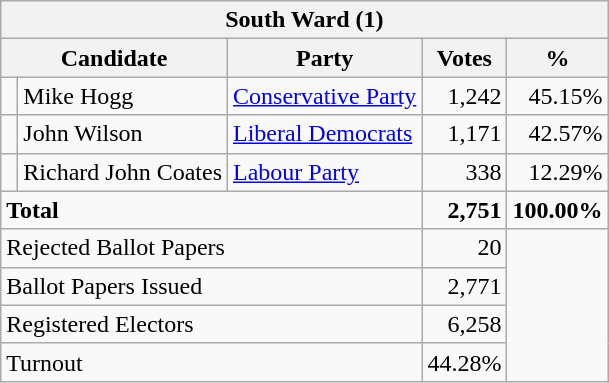<table class="wikitable" border="1" style="text-align:right; font-size:100%">
<tr>
<th align=center colspan=5>South Ward (1)</th>
</tr>
<tr>
<th align=left colspan=2>Candidate</th>
<th align=left>Party</th>
<th align=center>Votes</th>
<th align=center>%</th>
</tr>
<tr>
<td bgcolor=> </td>
<td align=left>Mike Hogg</td>
<td align=left><a href='#'>Conservative Party</a></td>
<td>1,242</td>
<td>45.15%</td>
</tr>
<tr>
<td bgcolor=> </td>
<td align=left>John Wilson</td>
<td align=left><a href='#'>Liberal Democrats</a></td>
<td>1,171</td>
<td>42.57%</td>
</tr>
<tr>
<td bgcolor=> </td>
<td align=left>Richard John Coates</td>
<td align=left><a href='#'>Labour Party</a></td>
<td>338</td>
<td>12.29%</td>
</tr>
<tr>
<td align=left colspan=3><strong>Total</strong></td>
<td><strong>2,751</strong></td>
<td><strong>100.00%</strong></td>
</tr>
<tr>
<td align=left colspan=3>Rejected Ballot Papers</td>
<td>20</td>
<td rowspan=4></td>
</tr>
<tr>
<td align=left colspan=3>Ballot Papers Issued</td>
<td>2,771</td>
</tr>
<tr>
<td align=left colspan=3>Registered Electors</td>
<td>6,258</td>
</tr>
<tr>
<td align=left colspan=3>Turnout</td>
<td>44.28%</td>
</tr>
</table>
